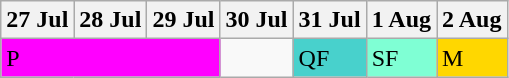<table class="wikitable olympic-schedule Badminton">
<tr>
<th>27 Jul</th>
<th>28 Jul</th>
<th>29 Jul</th>
<th>30 Jul</th>
<th>31 Jul</th>
<th>1 Aug</th>
<th>2 Aug</th>
</tr>
<tr>
<td class="event" colspan=3 bgcolor="#FF00FF" class="prelims">P</td>
<td></td>
<td bgcolor="#48D1CC" class="quarterfinals">QF</td>
<td bgcolor="#7FFFD4" class="semifinals">SF</td>
<td bgcolor="gold" class="finals">M</td>
</tr>
</table>
